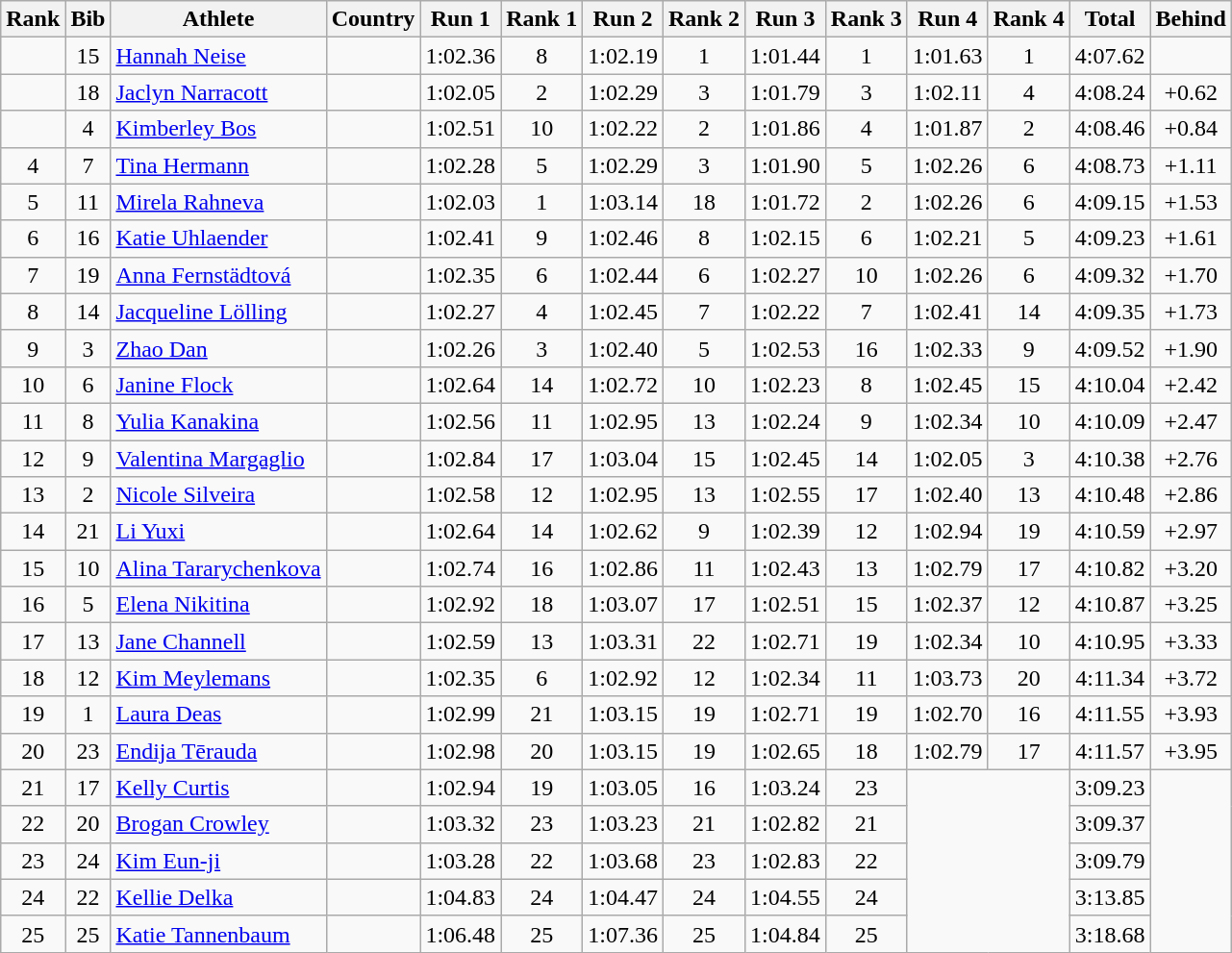<table class="wikitable sortable" style="text-align:center; font-size:100%">
<tr>
<th>Rank</th>
<th>Bib</th>
<th>Athlete</th>
<th>Country</th>
<th>Run 1</th>
<th>Rank 1</th>
<th>Run 2</th>
<th>Rank 2</th>
<th>Run 3</th>
<th>Rank 3</th>
<th>Run 4</th>
<th>Rank 4</th>
<th>Total</th>
<th>Behind</th>
</tr>
<tr>
<td></td>
<td>15</td>
<td align=left><a href='#'>Hannah Neise</a></td>
<td align=left></td>
<td>1:02.36</td>
<td>8</td>
<td>1:02.19</td>
<td>1</td>
<td>1:01.44</td>
<td>1</td>
<td>1:01.63</td>
<td>1</td>
<td>4:07.62</td>
<td></td>
</tr>
<tr>
<td></td>
<td>18</td>
<td align=left><a href='#'>Jaclyn Narracott</a></td>
<td align=left></td>
<td>1:02.05</td>
<td>2</td>
<td>1:02.29</td>
<td>3</td>
<td>1:01.79</td>
<td>3</td>
<td>1:02.11</td>
<td>4</td>
<td>4:08.24</td>
<td>+0.62</td>
</tr>
<tr>
<td></td>
<td>4</td>
<td align=left><a href='#'>Kimberley Bos</a></td>
<td align=left></td>
<td>1:02.51</td>
<td>10</td>
<td>1:02.22</td>
<td>2</td>
<td>1:01.86</td>
<td>4</td>
<td>1:01.87</td>
<td>2</td>
<td>4:08.46</td>
<td>+0.84</td>
</tr>
<tr>
<td>4</td>
<td>7</td>
<td align=left><a href='#'>Tina Hermann</a></td>
<td align=left></td>
<td>1:02.28</td>
<td>5</td>
<td>1:02.29</td>
<td>3</td>
<td>1:01.90</td>
<td>5</td>
<td>1:02.26</td>
<td>6</td>
<td>4:08.73</td>
<td>+1.11</td>
</tr>
<tr>
<td>5</td>
<td>11</td>
<td align=left><a href='#'>Mirela Rahneva</a></td>
<td align=left></td>
<td>1:02.03</td>
<td>1</td>
<td>1:03.14</td>
<td>18</td>
<td>1:01.72</td>
<td>2</td>
<td>1:02.26</td>
<td>6</td>
<td>4:09.15</td>
<td>+1.53</td>
</tr>
<tr>
<td>6</td>
<td>16</td>
<td align=left><a href='#'>Katie Uhlaender</a></td>
<td align=left></td>
<td>1:02.41</td>
<td>9</td>
<td>1:02.46</td>
<td>8</td>
<td>1:02.15</td>
<td>6</td>
<td>1:02.21</td>
<td>5</td>
<td>4:09.23</td>
<td>+1.61</td>
</tr>
<tr>
<td>7</td>
<td>19</td>
<td align=left><a href='#'>Anna Fernstädtová</a></td>
<td align=left></td>
<td>1:02.35</td>
<td>6</td>
<td>1:02.44</td>
<td>6</td>
<td>1:02.27</td>
<td>10</td>
<td>1:02.26</td>
<td>6</td>
<td>4:09.32</td>
<td>+1.70</td>
</tr>
<tr>
<td>8</td>
<td>14</td>
<td align=left><a href='#'>Jacqueline Lölling</a></td>
<td align=left></td>
<td>1:02.27</td>
<td>4</td>
<td>1:02.45</td>
<td>7</td>
<td>1:02.22</td>
<td>7</td>
<td>1:02.41</td>
<td>14</td>
<td>4:09.35</td>
<td>+1.73</td>
</tr>
<tr>
<td>9</td>
<td>3</td>
<td align=left><a href='#'>Zhao Dan</a></td>
<td align=left></td>
<td>1:02.26</td>
<td>3</td>
<td>1:02.40</td>
<td>5</td>
<td>1:02.53</td>
<td>16</td>
<td>1:02.33</td>
<td>9</td>
<td>4:09.52</td>
<td>+1.90</td>
</tr>
<tr>
<td>10</td>
<td>6</td>
<td align=left><a href='#'>Janine Flock</a></td>
<td align=left></td>
<td>1:02.64</td>
<td>14</td>
<td>1:02.72</td>
<td>10</td>
<td>1:02.23</td>
<td>8</td>
<td>1:02.45</td>
<td>15</td>
<td>4:10.04</td>
<td>+2.42</td>
</tr>
<tr>
<td>11</td>
<td>8</td>
<td align=left><a href='#'>Yulia Kanakina</a></td>
<td align=left></td>
<td>1:02.56</td>
<td>11</td>
<td>1:02.95</td>
<td>13</td>
<td>1:02.24</td>
<td>9</td>
<td>1:02.34</td>
<td>10</td>
<td>4:10.09</td>
<td>+2.47</td>
</tr>
<tr>
<td>12</td>
<td>9</td>
<td align=left><a href='#'>Valentina Margaglio</a></td>
<td align=left></td>
<td>1:02.84</td>
<td>17</td>
<td>1:03.04</td>
<td>15</td>
<td>1:02.45</td>
<td>14</td>
<td>1:02.05</td>
<td>3</td>
<td>4:10.38</td>
<td>+2.76</td>
</tr>
<tr>
<td>13</td>
<td>2</td>
<td align=left><a href='#'>Nicole Silveira</a></td>
<td align=left></td>
<td>1:02.58</td>
<td>12</td>
<td>1:02.95</td>
<td>13</td>
<td>1:02.55</td>
<td>17</td>
<td>1:02.40</td>
<td>13</td>
<td>4:10.48</td>
<td>+2.86</td>
</tr>
<tr>
<td>14</td>
<td>21</td>
<td align=left><a href='#'>Li Yuxi</a></td>
<td align=left></td>
<td>1:02.64</td>
<td>14</td>
<td>1:02.62</td>
<td>9</td>
<td>1:02.39</td>
<td>12</td>
<td>1:02.94</td>
<td>19</td>
<td>4:10.59</td>
<td>+2.97</td>
</tr>
<tr>
<td>15</td>
<td>10</td>
<td align=left><a href='#'>Alina Tararychenkova</a></td>
<td align=left></td>
<td>1:02.74</td>
<td>16</td>
<td>1:02.86</td>
<td>11</td>
<td>1:02.43</td>
<td>13</td>
<td>1:02.79</td>
<td>17</td>
<td>4:10.82</td>
<td>+3.20</td>
</tr>
<tr>
<td>16</td>
<td>5</td>
<td align=left><a href='#'>Elena Nikitina</a></td>
<td align=left></td>
<td>1:02.92</td>
<td>18</td>
<td>1:03.07</td>
<td>17</td>
<td>1:02.51</td>
<td>15</td>
<td>1:02.37</td>
<td>12</td>
<td>4:10.87</td>
<td>+3.25</td>
</tr>
<tr>
<td>17</td>
<td>13</td>
<td align=left><a href='#'>Jane Channell</a></td>
<td align=left></td>
<td>1:02.59</td>
<td>13</td>
<td>1:03.31</td>
<td>22</td>
<td>1:02.71</td>
<td>19</td>
<td>1:02.34</td>
<td>10</td>
<td>4:10.95</td>
<td>+3.33</td>
</tr>
<tr>
<td>18</td>
<td>12</td>
<td align=left><a href='#'>Kim Meylemans</a></td>
<td align=left></td>
<td>1:02.35</td>
<td>6</td>
<td>1:02.92</td>
<td>12</td>
<td>1:02.34</td>
<td>11</td>
<td>1:03.73</td>
<td>20</td>
<td>4:11.34</td>
<td>+3.72</td>
</tr>
<tr>
<td>19</td>
<td>1</td>
<td align=left><a href='#'>Laura Deas</a></td>
<td align=left></td>
<td>1:02.99</td>
<td>21</td>
<td>1:03.15</td>
<td>19</td>
<td>1:02.71</td>
<td>19</td>
<td>1:02.70</td>
<td>16</td>
<td>4:11.55</td>
<td>+3.93</td>
</tr>
<tr>
<td>20</td>
<td>23</td>
<td align=left><a href='#'>Endija Tērauda</a></td>
<td align=left></td>
<td>1:02.98</td>
<td>20</td>
<td>1:03.15</td>
<td>19</td>
<td>1:02.65</td>
<td>18</td>
<td>1:02.79</td>
<td>17</td>
<td>4:11.57</td>
<td>+3.95</td>
</tr>
<tr>
<td>21</td>
<td>17</td>
<td align=left><a href='#'>Kelly Curtis</a></td>
<td align=left></td>
<td>1:02.94</td>
<td>19</td>
<td>1:03.05</td>
<td>16</td>
<td>1:03.24</td>
<td>23</td>
<td rowspan=5 colspan=2></td>
<td>3:09.23</td>
<td rowspan=5></td>
</tr>
<tr>
<td>22</td>
<td>20</td>
<td align=left><a href='#'>Brogan Crowley</a></td>
<td align=left></td>
<td>1:03.32</td>
<td>23</td>
<td>1:03.23</td>
<td>21</td>
<td>1:02.82</td>
<td>21</td>
<td>3:09.37</td>
</tr>
<tr>
<td>23</td>
<td>24</td>
<td align=left><a href='#'>Kim Eun-ji</a></td>
<td align=left></td>
<td>1:03.28</td>
<td>22</td>
<td>1:03.68</td>
<td>23</td>
<td>1:02.83</td>
<td>22</td>
<td>3:09.79</td>
</tr>
<tr>
<td>24</td>
<td>22</td>
<td align=left><a href='#'>Kellie Delka</a></td>
<td align=left></td>
<td>1:04.83</td>
<td>24</td>
<td>1:04.47</td>
<td>24</td>
<td>1:04.55</td>
<td>24</td>
<td>3:13.85</td>
</tr>
<tr>
<td>25</td>
<td>25</td>
<td align=left><a href='#'>Katie Tannenbaum</a></td>
<td align=left></td>
<td>1:06.48</td>
<td>25</td>
<td>1:07.36</td>
<td>25</td>
<td>1:04.84</td>
<td>25</td>
<td>3:18.68</td>
</tr>
</table>
